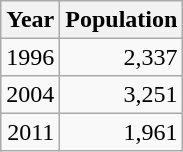<table class="wikitable" style="line-height:1.1em;">
<tr>
<th>Year</th>
<th>Population</th>
</tr>
<tr align="right">
<td>1996</td>
<td>2,337</td>
</tr>
<tr align="right">
<td>2004</td>
<td>3,251</td>
</tr>
<tr align="right">
<td>2011</td>
<td>1,961</td>
</tr>
</table>
